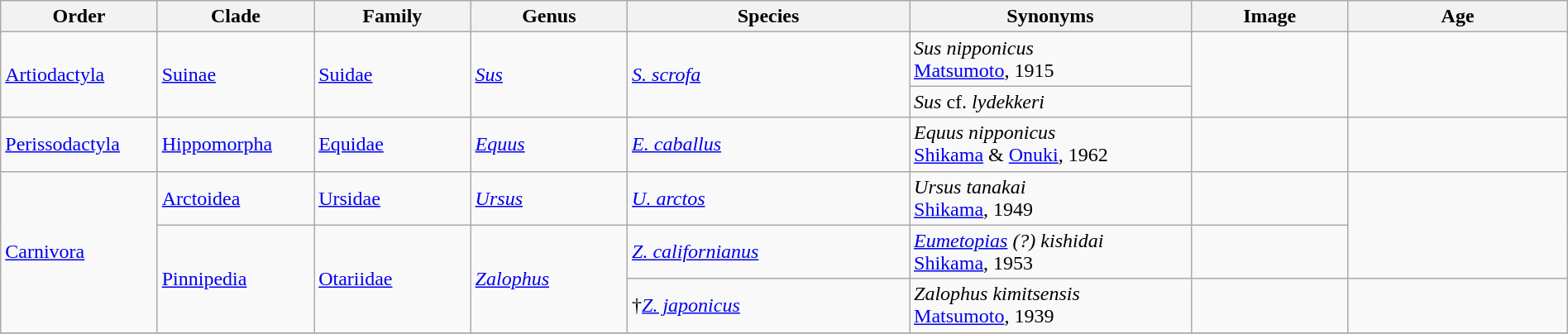<table class="wikitable sortable"  style="width:100%;">
<tr>
<th width="10%">Order</th>
<th width="10%">Clade</th>
<th width="10%">Family</th>
<th width="10%">Genus</th>
<th width="18%">Species</th>
<th width="18%">Synonyms</th>
<th width="10%" class="unsortable">Image</th>
<th width="14%">Age</th>
</tr>
<tr>
<td rowspan=2><a href='#'>Artiodactyla</a></td>
<td rowspan=2><a href='#'>Suinae</a></td>
<td rowspan=2><a href='#'>Suidae</a></td>
<td rowspan=2><em><a href='#'>Sus</a></em></td>
<td rowspan=2><em><a href='#'>S. scrofa</a></em></td>
<td><em>Sus nipponicus</em><br><a href='#'>Matsumoto</a>, 1915</td>
<td rowspan=2></td>
<td rowspan=2></td>
</tr>
<tr>
<td><em>Sus</em> cf. <em>lydekkeri</em></td>
</tr>
<tr>
<td><a href='#'>Perissodactyla</a></td>
<td><a href='#'>Hippomorpha</a></td>
<td><a href='#'>Equidae</a></td>
<td><a href='#'><em>Equus</em></a></td>
<td><em><a href='#'>E. caballus</a></em></td>
<td><em>Equus nipponicus</em><br><a href='#'>Shikama</a> & <a href='#'>Onuki</a>, 1962</td>
<td></td>
<td></td>
</tr>
<tr>
<td rowspan=3><a href='#'>Carnivora</a></td>
<td><a href='#'>Arctoidea</a></td>
<td><a href='#'>Ursidae</a></td>
<td><em><a href='#'>Ursus</a></em></td>
<td><em><a href='#'>U. arctos</a></em></td>
<td><em>Ursus tanakai</em><br><a href='#'>Shikama</a>, 1949</td>
<td></td>
<td rowspan=2></td>
</tr>
<tr>
<td rowspan=2><a href='#'>Pinnipedia</a></td>
<td rowspan=2><a href='#'>Otariidae</a></td>
<td rowspan=2><em><a href='#'>Zalophus</a></em></td>
<td><em><a href='#'>Z. californianus</a></em></td>
<td><em><a href='#'>Eumetopias</a> (?) kishidai</em><br><a href='#'>Shikama</a>, 1953</td>
<td></td>
</tr>
<tr>
<td>†<em><a href='#'>Z. japonicus</a></em></td>
<td><em>Zalophus kimitsensis</em><br><a href='#'>Matsumoto</a>, 1939</td>
<td></td>
<td></td>
</tr>
<tr>
</tr>
</table>
